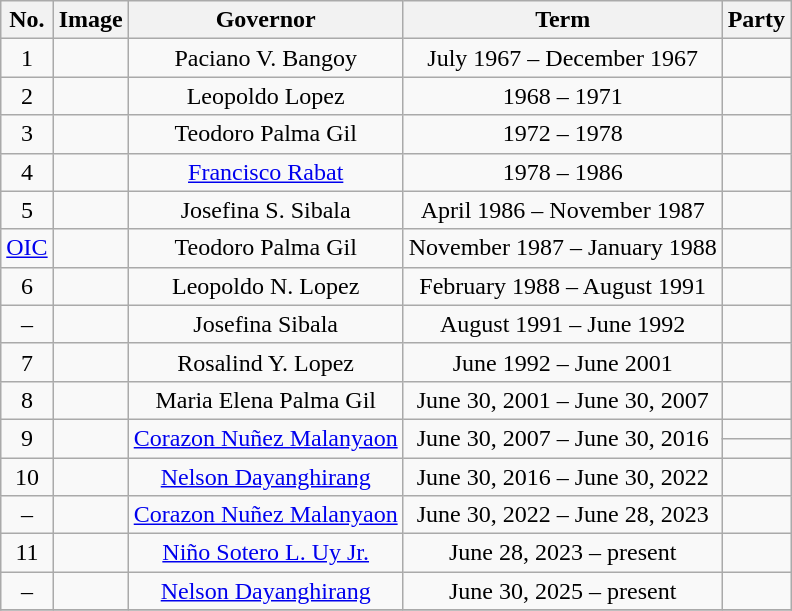<table class="wikitable" style="text-align:center;">
<tr>
<th>No.</th>
<th>Image</th>
<th>Governor</th>
<th>Term</th>
<th colspan=2>Party</th>
</tr>
<tr>
<td align=center>1</td>
<td></td>
<td>Paciano V. Bangoy</td>
<td align=center>July 1967 – December 1967</td>
<td colspan=2></td>
</tr>
<tr>
<td align=center>2</td>
<td></td>
<td>Leopoldo Lopez</td>
<td align=center>1968 – 1971</td>
<td colspan=2></td>
</tr>
<tr>
<td align=center>3</td>
<td></td>
<td>Teodoro Palma Gil</td>
<td align=center>1972 – 1978</td>
<td colspan=2></td>
</tr>
<tr>
<td align=center>4</td>
<td></td>
<td><a href='#'>Francisco Rabat</a></td>
<td align=center>1978 – 1986</td>
<td colspan=2></td>
</tr>
<tr>
<td align=center>5</td>
<td></td>
<td>Josefina S. Sibala</td>
<td align=center>April 1986 – November 1987</td>
<td colspan=2></td>
</tr>
<tr>
<td><a href='#'>OIC</a></td>
<td></td>
<td>Teodoro Palma Gil</td>
<td>November 1987 – January 1988</td>
<td colspan=2></td>
</tr>
<tr>
<td align=center>6</td>
<td></td>
<td>Leopoldo N. Lopez</td>
<td align=center>February 1988 – August 1991</td>
<td colspan=2></td>
</tr>
<tr>
<td>–</td>
<td></td>
<td>Josefina  Sibala</td>
<td>August 1991 – June 1992</td>
<td colspan=2></td>
</tr>
<tr>
<td align=center>7</td>
<td></td>
<td>Rosalind Y. Lopez</td>
<td align=center>June 1992 – June 2001</td>
<td colspan=2></td>
</tr>
<tr>
<td align=center>8</td>
<td></td>
<td>Maria Elena Palma Gil</td>
<td align=center>June 30, 2001 – June 30, 2007</td>
<td></td>
</tr>
<tr>
<td rowspan="2">9</td>
<td rowspan="2"></td>
<td rowspan="2"><a href='#'>Corazon Nuñez Malanyaon</a></td>
<td rowspan="2" align="center">June 30, 2007 – June 30, 2016</td>
<td></td>
</tr>
<tr>
<td></td>
</tr>
<tr>
<td align=center>10</td>
<td></td>
<td><a href='#'>Nelson Dayanghirang</a></td>
<td align=center>June 30, 2016 – June 30, 2022</td>
<td></td>
</tr>
<tr>
<td>–</td>
<td></td>
<td><a href='#'>Corazon Nuñez Malanyaon</a></td>
<td align=center>June 30, 2022 – June 28, 2023</td>
<td></td>
</tr>
<tr>
<td align=center>11</td>
<td></td>
<td><a href='#'>Niño Sotero L. Uy Jr.</a></td>
<td align=center>June 28, 2023 – present</td>
<td></td>
</tr>
<tr>
<td>–</td>
<td></td>
<td><a href='#'>Nelson Dayanghirang</a></td>
<td align=center>June 30, 2025 – present</td>
<td></td>
</tr>
<tr>
</tr>
</table>
